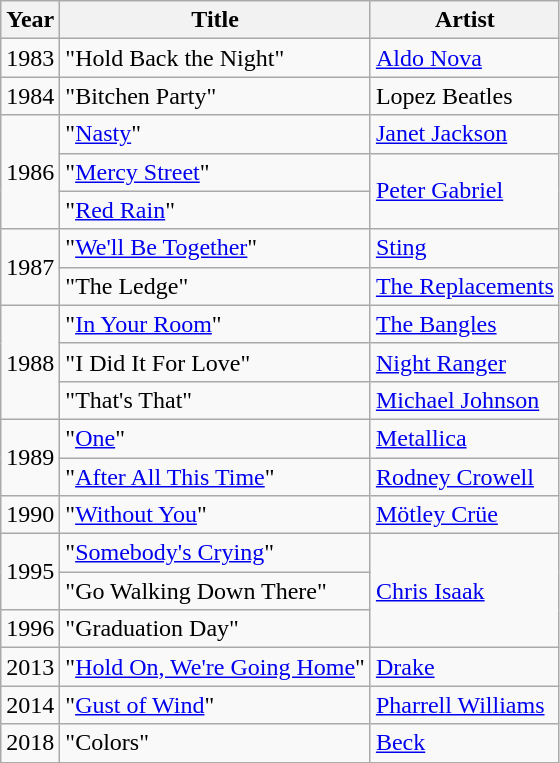<table class="wikitable">
<tr>
<th>Year</th>
<th>Title</th>
<th>Artist</th>
</tr>
<tr>
<td>1983</td>
<td>"Hold Back the Night"</td>
<td><a href='#'>Aldo Nova</a></td>
</tr>
<tr>
<td>1984</td>
<td>"Bitchen Party"</td>
<td>Lopez Beatles</td>
</tr>
<tr>
<td rowspan=3>1986</td>
<td>"<a href='#'>Nasty</a>"</td>
<td><a href='#'>Janet Jackson</a></td>
</tr>
<tr>
<td>"<a href='#'>Mercy Street</a>"</td>
<td rowspan=2><a href='#'>Peter Gabriel</a></td>
</tr>
<tr>
<td>"<a href='#'>Red Rain</a>"</td>
</tr>
<tr>
<td rowspan=2>1987</td>
<td>"<a href='#'>We'll Be Together</a>"</td>
<td><a href='#'>Sting</a></td>
</tr>
<tr>
<td>"The Ledge"</td>
<td><a href='#'>The Replacements</a></td>
</tr>
<tr>
<td rowspan=3>1988</td>
<td>"<a href='#'>In Your Room</a>"</td>
<td><a href='#'>The Bangles</a></td>
</tr>
<tr>
<td>"I Did It For Love"</td>
<td><a href='#'>Night Ranger</a></td>
</tr>
<tr>
<td>"That's That"</td>
<td><a href='#'>Michael Johnson</a></td>
</tr>
<tr>
<td rowspan=2>1989</td>
<td>"<a href='#'>One</a>"</td>
<td><a href='#'>Metallica</a></td>
</tr>
<tr>
<td>"<a href='#'>After All This Time</a>"</td>
<td><a href='#'>Rodney Crowell</a></td>
</tr>
<tr>
<td>1990</td>
<td>"<a href='#'>Without You</a>"</td>
<td><a href='#'>Mötley Crüe</a></td>
</tr>
<tr>
<td rowspan=2>1995</td>
<td>"<a href='#'>Somebody's Crying</a>"</td>
<td rowspan=3><a href='#'>Chris Isaak</a></td>
</tr>
<tr>
<td>"Go Walking Down There"</td>
</tr>
<tr>
<td>1996</td>
<td>"Graduation Day"</td>
</tr>
<tr>
<td>2013</td>
<td>"<a href='#'>Hold On, We're Going Home</a>"</td>
<td><a href='#'>Drake</a></td>
</tr>
<tr>
<td>2014</td>
<td>"<a href='#'>Gust of Wind</a>"</td>
<td><a href='#'>Pharrell Williams</a></td>
</tr>
<tr>
<td>2018</td>
<td>"Colors"</td>
<td><a href='#'>Beck</a></td>
</tr>
</table>
